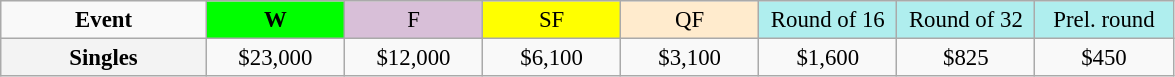<table class=wikitable style=font-size:95%;text-align:center>
<tr>
<td style="width:130px"><strong>Event</strong></td>
<td style="width:85px; background:lime"><strong>W</strong></td>
<td style="width:85px; background:thistle">F</td>
<td style="width:85px; background:#ffff00">SF</td>
<td style="width:85px; background:#ffebcd">QF</td>
<td style="width:85px; background:#afeeee">Round of 16</td>
<td style="width:85px; background:#afeeee">Round of 32</td>
<td style="width:85px; background:#afeeee">Prel. round</td>
</tr>
<tr>
<th style=background:#f3f3f3>Singles </th>
<td>$23,000</td>
<td>$12,000</td>
<td>$6,100</td>
<td>$3,100</td>
<td>$1,600</td>
<td>$825</td>
<td>$450</td>
</tr>
</table>
